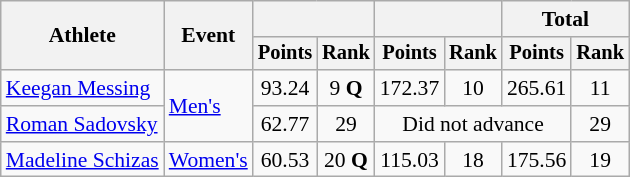<table class=wikitable style=font-size:90%;text-align:center>
<tr>
<th rowspan=2>Athlete</th>
<th rowspan=2>Event</th>
<th colspan=2></th>
<th colspan=2></th>
<th colspan=2>Total</th>
</tr>
<tr style=font-size:95%>
<th>Points</th>
<th>Rank</th>
<th>Points</th>
<th>Rank</th>
<th>Points</th>
<th>Rank</th>
</tr>
<tr>
<td align=left><a href='#'>Keegan Messing</a></td>
<td align=left rowspan=2><a href='#'>Men's</a></td>
<td>93.24</td>
<td>9 <strong>Q</strong></td>
<td>172.37</td>
<td>10</td>
<td>265.61</td>
<td>11</td>
</tr>
<tr>
<td align=left><a href='#'>Roman Sadovsky</a></td>
<td>62.77</td>
<td>29</td>
<td colspan=3>Did not advance</td>
<td>29</td>
</tr>
<tr>
<td align=left><a href='#'>Madeline Schizas</a></td>
<td align=left><a href='#'>Women's</a></td>
<td>60.53</td>
<td>20 <strong>Q</strong></td>
<td>115.03</td>
<td>18</td>
<td>175.56</td>
<td>19</td>
</tr>
</table>
